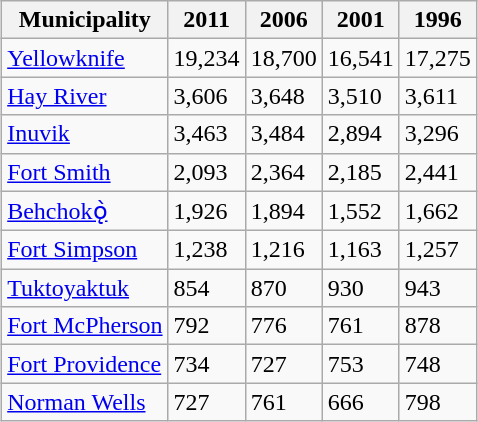<table class="wikitable" style="margin:auto;" style="margin-left:20px;">
<tr>
<th>Municipality</th>
<th>2011</th>
<th>2006</th>
<th>2001</th>
<th>1996</th>
</tr>
<tr>
<td><a href='#'>Yellowknife</a></td>
<td>19,234</td>
<td>18,700</td>
<td>16,541</td>
<td>17,275</td>
</tr>
<tr>
<td><a href='#'>Hay River</a></td>
<td>3,606</td>
<td>3,648</td>
<td>3,510</td>
<td>3,611</td>
</tr>
<tr>
<td><a href='#'>Inuvik</a></td>
<td>3,463</td>
<td>3,484</td>
<td>2,894</td>
<td>3,296</td>
</tr>
<tr>
<td><a href='#'>Fort Smith</a></td>
<td>2,093</td>
<td>2,364</td>
<td>2,185</td>
<td>2,441</td>
</tr>
<tr>
<td><a href='#'>Behchokǫ̀</a></td>
<td>1,926</td>
<td>1,894</td>
<td>1,552</td>
<td>1,662</td>
</tr>
<tr>
<td><a href='#'>Fort Simpson</a></td>
<td>1,238</td>
<td>1,216</td>
<td>1,163</td>
<td>1,257</td>
</tr>
<tr>
<td><a href='#'>Tuktoyaktuk</a></td>
<td>854</td>
<td>870</td>
<td>930</td>
<td>943</td>
</tr>
<tr>
<td><a href='#'>Fort McPherson</a></td>
<td>792</td>
<td>776</td>
<td>761</td>
<td>878</td>
</tr>
<tr>
<td><a href='#'>Fort Providence</a></td>
<td>734</td>
<td>727</td>
<td>753</td>
<td>748</td>
</tr>
<tr>
<td><a href='#'>Norman Wells</a></td>
<td>727</td>
<td>761</td>
<td>666</td>
<td>798</td>
</tr>
</table>
